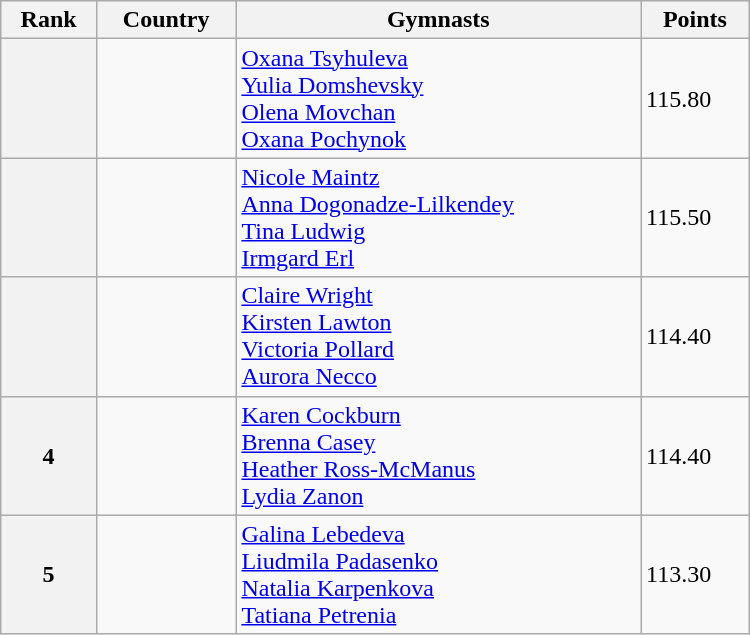<table class="wikitable" width=500>
<tr bgcolor="#efefef">
<th>Rank</th>
<th>Country</th>
<th>Gymnasts</th>
<th>Points</th>
</tr>
<tr>
<th></th>
<td></td>
<td><a href='#'>Oxana Tsyhuleva</a> <br> <a href='#'>Yulia Domshevsky</a> <br> <a href='#'>Olena Movchan</a> <br> <a href='#'>Oxana Pochynok</a></td>
<td>115.80</td>
</tr>
<tr>
<th></th>
<td></td>
<td><a href='#'>Nicole Maintz</a> <br> <a href='#'>Anna Dogonadze-Lilkendey</a> <br> <a href='#'>Tina Ludwig</a> <br> <a href='#'>Irmgard Erl</a></td>
<td>115.50</td>
</tr>
<tr>
<th></th>
<td></td>
<td><a href='#'>Claire Wright</a> <br> <a href='#'>Kirsten Lawton</a> <br> <a href='#'>Victoria Pollard</a> <br> <a href='#'>Aurora Necco</a></td>
<td>114.40</td>
</tr>
<tr>
<th>4</th>
<td></td>
<td><a href='#'>Karen Cockburn</a> <br> <a href='#'>Brenna Casey</a> <br> <a href='#'>Heather Ross-McManus</a> <br> <a href='#'>Lydia Zanon</a></td>
<td>114.40</td>
</tr>
<tr>
<th>5</th>
<td></td>
<td><a href='#'>Galina Lebedeva</a> <br> <a href='#'>Liudmila Padasenko</a> <br> <a href='#'>Natalia Karpenkova</a> <br> <a href='#'>Tatiana Petrenia</a></td>
<td>113.30</td>
</tr>
</table>
